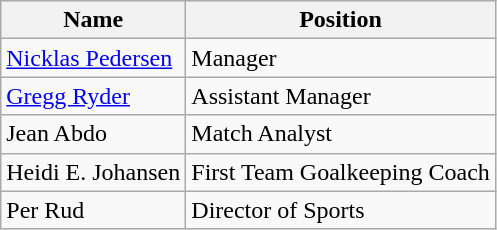<table class="wikitable">
<tr>
<th>Name</th>
<th>Position</th>
</tr>
<tr>
<td> <a href='#'>Nicklas Pedersen</a></td>
<td>Manager</td>
</tr>
<tr>
<td> <a href='#'>Gregg Ryder</a></td>
<td>Assistant Manager</td>
</tr>
<tr>
<td> Jean Abdo</td>
<td>Match Analyst</td>
</tr>
<tr>
<td> Heidi E. Johansen</td>
<td>First Team Goalkeeping Coach</td>
</tr>
<tr>
<td> Per Rud</td>
<td>Director of Sports</td>
</tr>
</table>
